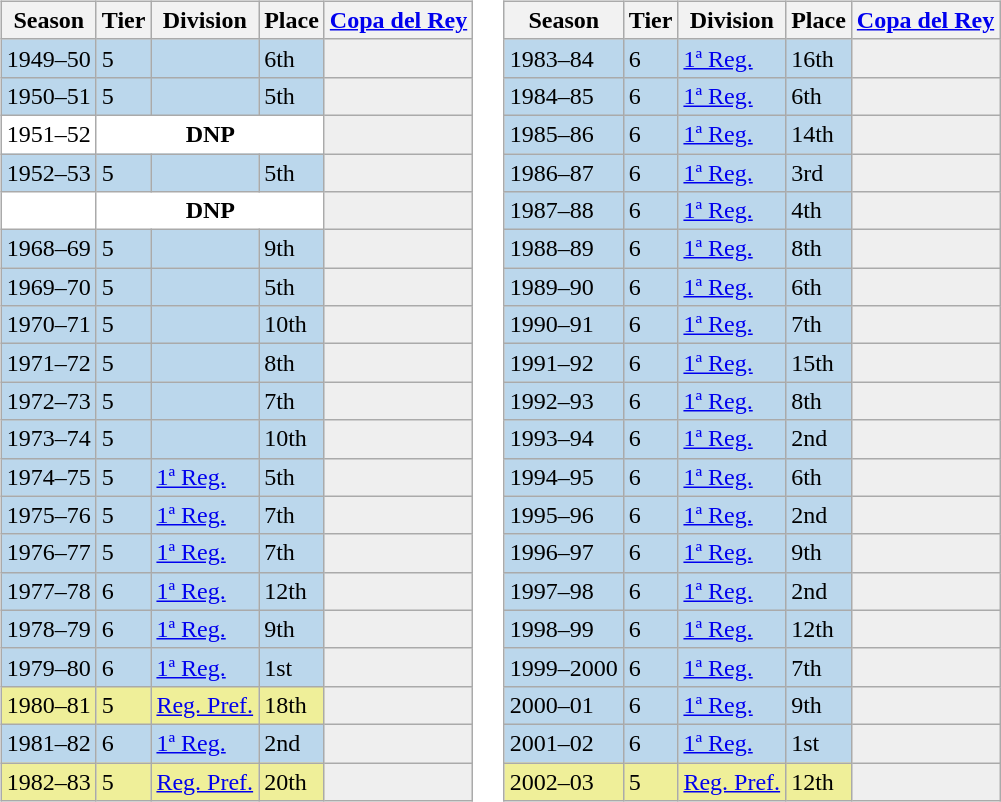<table>
<tr>
<td valign="top" width=0%><br><table class="wikitable">
<tr style="background:#f0f6fa;">
<th>Season</th>
<th>Tier</th>
<th>Division</th>
<th>Place</th>
<th><a href='#'>Copa del Rey</a></th>
</tr>
<tr>
<td style="background:#BBD7EC;">1949–50</td>
<td style="background:#BBD7EC;">5</td>
<td style="background:#BBD7EC;"></td>
<td style="background:#BBD7EC;">6th</td>
<th style="background:#efefef;"></th>
</tr>
<tr>
<td style="background:#BBD7EC;">1950–51</td>
<td style="background:#BBD7EC;">5</td>
<td style="background:#BBD7EC;"></td>
<td style="background:#BBD7EC;">5th</td>
<th style="background:#efefef;"></th>
</tr>
<tr>
<td style="background:#FFFFFF;">1951–52</td>
<th style="background:#FFFFFF;" colspan="3">DNP</th>
<th style="background:#efefef;"></th>
</tr>
<tr>
<td style="background:#BBD7EC;">1952–53</td>
<td style="background:#BBD7EC;">5</td>
<td style="background:#BBD7EC;"></td>
<td style="background:#BBD7EC;">5th</td>
<th style="background:#efefef;"></th>
</tr>
<tr>
<td style="background:#FFFFFF;"></td>
<th style="background:#FFFFFF;" colspan="3">DNP</th>
<th style="background:#efefef;"></th>
</tr>
<tr>
<td style="background:#BBD7EC;">1968–69</td>
<td style="background:#BBD7EC;">5</td>
<td style="background:#BBD7EC;"></td>
<td style="background:#BBD7EC;">9th</td>
<th style="background:#efefef;"></th>
</tr>
<tr>
<td style="background:#BBD7EC;">1969–70</td>
<td style="background:#BBD7EC;">5</td>
<td style="background:#BBD7EC;"></td>
<td style="background:#BBD7EC;">5th</td>
<th style="background:#efefef;"></th>
</tr>
<tr>
<td style="background:#BBD7EC;">1970–71</td>
<td style="background:#BBD7EC;">5</td>
<td style="background:#BBD7EC;"></td>
<td style="background:#BBD7EC;">10th</td>
<th style="background:#efefef;"></th>
</tr>
<tr>
<td style="background:#BBD7EC;">1971–72</td>
<td style="background:#BBD7EC;">5</td>
<td style="background:#BBD7EC;"></td>
<td style="background:#BBD7EC;">8th</td>
<th style="background:#efefef;"></th>
</tr>
<tr>
<td style="background:#BBD7EC;">1972–73</td>
<td style="background:#BBD7EC;">5</td>
<td style="background:#BBD7EC;"></td>
<td style="background:#BBD7EC;">7th</td>
<th style="background:#efefef;"></th>
</tr>
<tr>
<td style="background:#BBD7EC;">1973–74</td>
<td style="background:#BBD7EC;">5</td>
<td style="background:#BBD7EC;"></td>
<td style="background:#BBD7EC;">10th</td>
<th style="background:#efefef;"></th>
</tr>
<tr>
<td style="background:#BBD7EC;">1974–75</td>
<td style="background:#BBD7EC;">5</td>
<td style="background:#BBD7EC;"><a href='#'>1ª Reg.</a></td>
<td style="background:#BBD7EC;">5th</td>
<th style="background:#efefef;"></th>
</tr>
<tr>
<td style="background:#BBD7EC;">1975–76</td>
<td style="background:#BBD7EC;">5</td>
<td style="background:#BBD7EC;"><a href='#'>1ª Reg.</a></td>
<td style="background:#BBD7EC;">7th</td>
<th style="background:#efefef;"></th>
</tr>
<tr>
<td style="background:#BBD7EC;">1976–77</td>
<td style="background:#BBD7EC;">5</td>
<td style="background:#BBD7EC;"><a href='#'>1ª Reg.</a></td>
<td style="background:#BBD7EC;">7th</td>
<th style="background:#efefef;"></th>
</tr>
<tr>
<td style="background:#BBD7EC;">1977–78</td>
<td style="background:#BBD7EC;">6</td>
<td style="background:#BBD7EC;"><a href='#'>1ª Reg.</a></td>
<td style="background:#BBD7EC;">12th</td>
<th style="background:#efefef;"></th>
</tr>
<tr>
<td style="background:#BBD7EC;">1978–79</td>
<td style="background:#BBD7EC;">6</td>
<td style="background:#BBD7EC;"><a href='#'>1ª Reg.</a></td>
<td style="background:#BBD7EC;">9th</td>
<th style="background:#efefef;"></th>
</tr>
<tr>
<td style="background:#BBD7EC;">1979–80</td>
<td style="background:#BBD7EC;">6</td>
<td style="background:#BBD7EC;"><a href='#'>1ª Reg.</a></td>
<td style="background:#BBD7EC;">1st</td>
<th style="background:#efefef;"></th>
</tr>
<tr>
<td style="background:#EFEF99;">1980–81</td>
<td style="background:#EFEF99;">5</td>
<td style="background:#EFEF99;"><a href='#'>Reg. Pref.</a></td>
<td style="background:#EFEF99;">18th</td>
<th style="background:#efefef;"></th>
</tr>
<tr>
<td style="background:#BBD7EC;">1981–82</td>
<td style="background:#BBD7EC;">6</td>
<td style="background:#BBD7EC;"><a href='#'>1ª Reg.</a></td>
<td style="background:#BBD7EC;">2nd</td>
<th style="background:#efefef;"></th>
</tr>
<tr>
<td style="background:#EFEF99;">1982–83</td>
<td style="background:#EFEF99;">5</td>
<td style="background:#EFEF99;"><a href='#'>Reg. Pref.</a></td>
<td style="background:#EFEF99;">20th</td>
<th style="background:#efefef;"></th>
</tr>
</table>
</td>
<td valign="top" width=0%><br><table class="wikitable">
<tr style="background:#f0f6fa;">
<th>Season</th>
<th>Tier</th>
<th>Division</th>
<th>Place</th>
<th><a href='#'>Copa del Rey</a></th>
</tr>
<tr>
<td style="background:#BBD7EC;">1983–84</td>
<td style="background:#BBD7EC;">6</td>
<td style="background:#BBD7EC;"><a href='#'>1ª Reg.</a></td>
<td style="background:#BBD7EC;">16th</td>
<th style="background:#efefef;"></th>
</tr>
<tr>
<td style="background:#BBD7EC;">1984–85</td>
<td style="background:#BBD7EC;">6</td>
<td style="background:#BBD7EC;"><a href='#'>1ª Reg.</a></td>
<td style="background:#BBD7EC;">6th</td>
<th style="background:#efefef;"></th>
</tr>
<tr>
<td style="background:#BBD7EC;">1985–86</td>
<td style="background:#BBD7EC;">6</td>
<td style="background:#BBD7EC;"><a href='#'>1ª Reg.</a></td>
<td style="background:#BBD7EC;">14th</td>
<th style="background:#efefef;"></th>
</tr>
<tr>
<td style="background:#BBD7EC;">1986–87</td>
<td style="background:#BBD7EC;">6</td>
<td style="background:#BBD7EC;"><a href='#'>1ª Reg.</a></td>
<td style="background:#BBD7EC;">3rd</td>
<th style="background:#efefef;"></th>
</tr>
<tr>
<td style="background:#BBD7EC;">1987–88</td>
<td style="background:#BBD7EC;">6</td>
<td style="background:#BBD7EC;"><a href='#'>1ª Reg.</a></td>
<td style="background:#BBD7EC;">4th</td>
<th style="background:#efefef;"></th>
</tr>
<tr>
<td style="background:#BBD7EC;">1988–89</td>
<td style="background:#BBD7EC;">6</td>
<td style="background:#BBD7EC;"><a href='#'>1ª Reg.</a></td>
<td style="background:#BBD7EC;">8th</td>
<th style="background:#efefef;"></th>
</tr>
<tr>
<td style="background:#BBD7EC;">1989–90</td>
<td style="background:#BBD7EC;">6</td>
<td style="background:#BBD7EC;"><a href='#'>1ª Reg.</a></td>
<td style="background:#BBD7EC;">6th</td>
<th style="background:#efefef;"></th>
</tr>
<tr>
<td style="background:#BBD7EC;">1990–91</td>
<td style="background:#BBD7EC;">6</td>
<td style="background:#BBD7EC;"><a href='#'>1ª Reg.</a></td>
<td style="background:#BBD7EC;">7th</td>
<th style="background:#efefef;"></th>
</tr>
<tr>
<td style="background:#BBD7EC;">1991–92</td>
<td style="background:#BBD7EC;">6</td>
<td style="background:#BBD7EC;"><a href='#'>1ª Reg.</a></td>
<td style="background:#BBD7EC;">15th</td>
<th style="background:#efefef;"></th>
</tr>
<tr>
<td style="background:#BBD7EC;">1992–93</td>
<td style="background:#BBD7EC;">6</td>
<td style="background:#BBD7EC;"><a href='#'>1ª Reg.</a></td>
<td style="background:#BBD7EC;">8th</td>
<th style="background:#efefef;"></th>
</tr>
<tr>
<td style="background:#BBD7EC;">1993–94</td>
<td style="background:#BBD7EC;">6</td>
<td style="background:#BBD7EC;"><a href='#'>1ª Reg.</a></td>
<td style="background:#BBD7EC;">2nd</td>
<th style="background:#efefef;"></th>
</tr>
<tr>
<td style="background:#BBD7EC;">1994–95</td>
<td style="background:#BBD7EC;">6</td>
<td style="background:#BBD7EC;"><a href='#'>1ª Reg.</a></td>
<td style="background:#BBD7EC;">6th</td>
<th style="background:#efefef;"></th>
</tr>
<tr>
<td style="background:#BBD7EC;">1995–96</td>
<td style="background:#BBD7EC;">6</td>
<td style="background:#BBD7EC;"><a href='#'>1ª Reg.</a></td>
<td style="background:#BBD7EC;">2nd</td>
<th style="background:#efefef;"></th>
</tr>
<tr>
<td style="background:#BBD7EC;">1996–97</td>
<td style="background:#BBD7EC;">6</td>
<td style="background:#BBD7EC;"><a href='#'>1ª Reg.</a></td>
<td style="background:#BBD7EC;">9th</td>
<th style="background:#efefef;"></th>
</tr>
<tr>
<td style="background:#BBD7EC;">1997–98</td>
<td style="background:#BBD7EC;">6</td>
<td style="background:#BBD7EC;"><a href='#'>1ª Reg.</a></td>
<td style="background:#BBD7EC;">2nd</td>
<th style="background:#efefef;"></th>
</tr>
<tr>
<td style="background:#BBD7EC;">1998–99</td>
<td style="background:#BBD7EC;">6</td>
<td style="background:#BBD7EC;"><a href='#'>1ª Reg.</a></td>
<td style="background:#BBD7EC;">12th</td>
<th style="background:#efefef;"></th>
</tr>
<tr>
<td style="background:#BBD7EC;">1999–2000</td>
<td style="background:#BBD7EC;">6</td>
<td style="background:#BBD7EC;"><a href='#'>1ª Reg.</a></td>
<td style="background:#BBD7EC;">7th</td>
<th style="background:#efefef;"></th>
</tr>
<tr>
<td style="background:#BBD7EC;">2000–01</td>
<td style="background:#BBD7EC;">6</td>
<td style="background:#BBD7EC;"><a href='#'>1ª Reg.</a></td>
<td style="background:#BBD7EC;">9th</td>
<th style="background:#efefef;"></th>
</tr>
<tr>
<td style="background:#BBD7EC;">2001–02</td>
<td style="background:#BBD7EC;">6</td>
<td style="background:#BBD7EC;"><a href='#'>1ª Reg.</a></td>
<td style="background:#BBD7EC;">1st</td>
<th style="background:#efefef;"></th>
</tr>
<tr>
<td style="background:#EFEF99;">2002–03</td>
<td style="background:#EFEF99;">5</td>
<td style="background:#EFEF99;"><a href='#'>Reg. Pref.</a></td>
<td style="background:#EFEF99;">12th</td>
<th style="background:#efefef;"></th>
</tr>
</table>
</td>
</tr>
</table>
